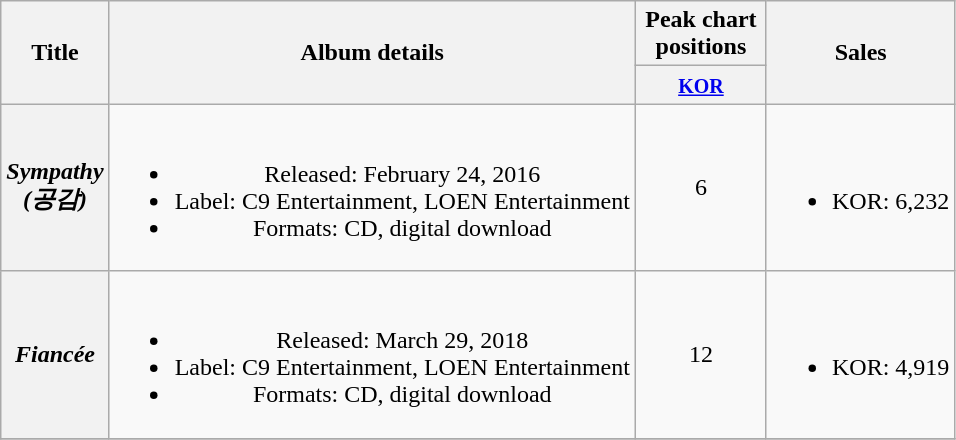<table class="wikitable plainrowheaders" style="text-align:center;">
<tr>
<th scope="col" rowspan="2">Title</th>
<th scope="col" rowspan="2">Album details</th>
<th scope="col" colspan="1" style="width:5em;">Peak chart positions</th>
<th scope="col" rowspan="2">Sales</th>
</tr>
<tr>
<th><small><a href='#'>KOR</a></small><br></th>
</tr>
<tr>
<th scope="row"><em>Sympathy<br>(공감)</em></th>
<td><br><ul><li>Released: February 24, 2016</li><li>Label: C9 Entertainment, LOEN Entertainment</li><li>Formats: CD, digital download</li></ul></td>
<td>6</td>
<td><br><ul><li>KOR: 6,232</li></ul></td>
</tr>
<tr>
<th scope="row"><em>Fiancée<br></em></th>
<td><br><ul><li>Released: March 29, 2018</li><li>Label: C9 Entertainment, LOEN Entertainment</li><li>Formats: CD, digital download</li></ul></td>
<td>12</td>
<td><br><ul><li>KOR: 4,919</li></ul></td>
</tr>
<tr>
</tr>
</table>
